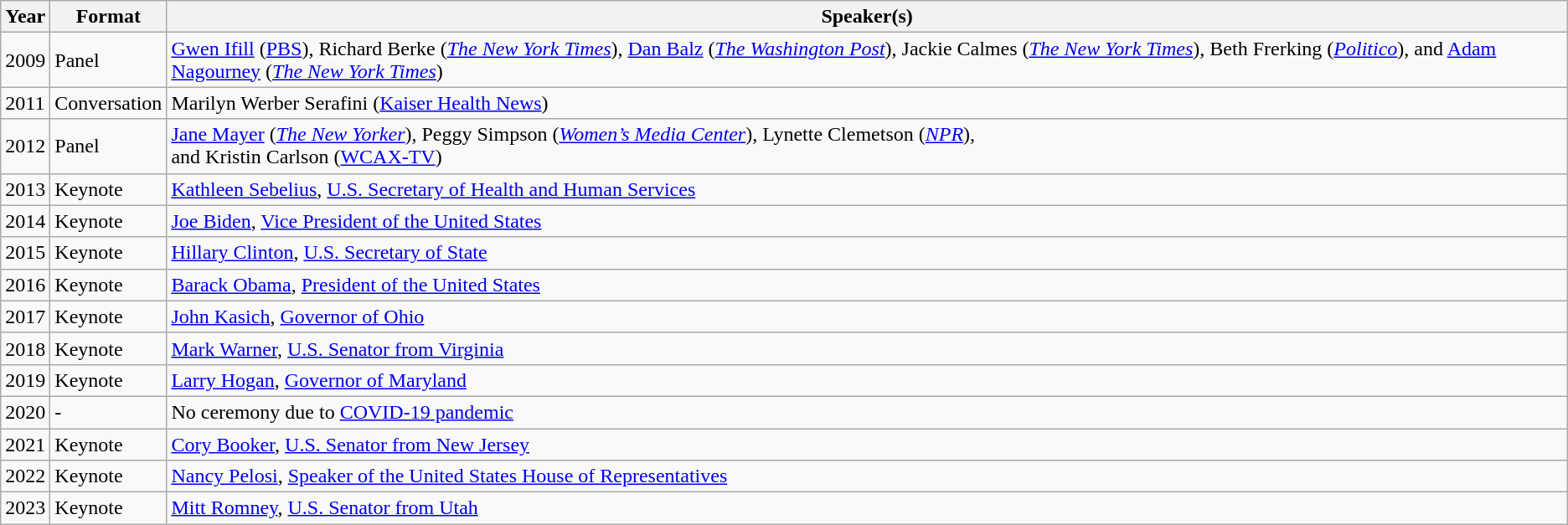<table class="wikitable">
<tr>
<th>Year</th>
<th>Format</th>
<th>Speaker(s)</th>
</tr>
<tr>
<td>2009</td>
<td>Panel</td>
<td><a href='#'>Gwen Ifill</a> (<a href='#'>PBS</a>), Richard Berke (<em><a href='#'>The New York Times</a></em>), <a href='#'>Dan Balz</a> (<em><a href='#'>The Washington Post</a></em>), Jackie Calmes (<em><a href='#'>The New York Times</a></em>), Beth Frerking (<em><a href='#'>Politico</a></em>), and <a href='#'>Adam Nagourney</a> (<em><a href='#'>The New York Times</a></em>)</td>
</tr>
<tr>
<td>2011</td>
<td>Conversation</td>
<td>Marilyn Werber Serafini (<a href='#'>Kaiser Health News</a>)</td>
</tr>
<tr>
<td>2012</td>
<td>Panel</td>
<td><a href='#'>Jane Mayer</a> (<em><a href='#'>The New Yorker</a></em>), Peggy Simpson (<em><a href='#'>Women’s Media Center</a></em>), Lynette Clemetson (<em><a href='#'>NPR</a></em>),<br>and Kristin Carlson (<a href='#'>WCAX-TV</a>)</td>
</tr>
<tr>
<td>2013</td>
<td>Keynote</td>
<td><a href='#'>Kathleen Sebelius</a>, <a href='#'>U.S. Secretary of Health and Human Services</a></td>
</tr>
<tr>
<td>2014</td>
<td>Keynote</td>
<td><a href='#'>Joe Biden</a>, <a href='#'>Vice President of the United States</a></td>
</tr>
<tr>
<td>2015</td>
<td>Keynote</td>
<td><a href='#'>Hillary Clinton</a>, <a href='#'>U.S. Secretary of State</a></td>
</tr>
<tr>
<td>2016</td>
<td>Keynote</td>
<td><a href='#'>Barack Obama</a>, <a href='#'>President of the United States</a></td>
</tr>
<tr>
<td>2017</td>
<td>Keynote</td>
<td><a href='#'>John Kasich</a>, <a href='#'>Governor of Ohio</a></td>
</tr>
<tr>
<td>2018</td>
<td>Keynote</td>
<td><a href='#'>Mark Warner</a>, <a href='#'>U.S. Senator from Virginia</a></td>
</tr>
<tr>
<td>2019</td>
<td>Keynote</td>
<td><a href='#'>Larry Hogan</a>, <a href='#'>Governor of Maryland</a></td>
</tr>
<tr>
<td>2020</td>
<td>-</td>
<td>No ceremony due to <a href='#'>COVID-19 pandemic</a></td>
</tr>
<tr>
<td>2021</td>
<td>Keynote</td>
<td><a href='#'>Cory Booker</a>, <a href='#'>U.S. Senator from New Jersey</a></td>
</tr>
<tr>
<td>2022</td>
<td>Keynote</td>
<td><a href='#'>Nancy Pelosi</a>, <a href='#'>Speaker of the United States House of Representatives</a></td>
</tr>
<tr>
<td>2023</td>
<td>Keynote</td>
<td><a href='#'>Mitt Romney</a>, <a href='#'>U.S. Senator from Utah</a></td>
</tr>
</table>
